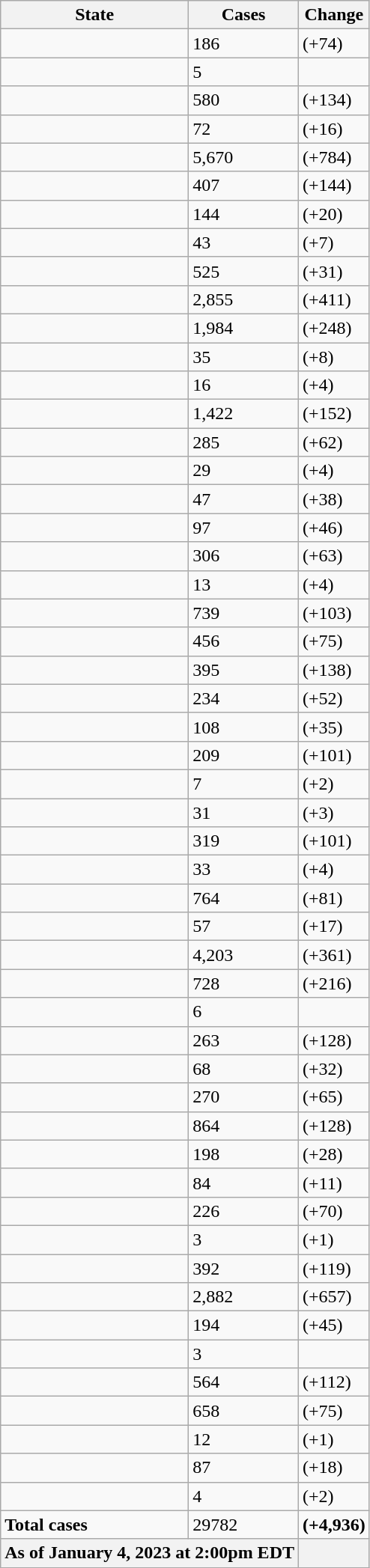<table class="wikitable sortable">
<tr>
<th>State</th>
<th>Cases</th>
<th>Change</th>
</tr>
<tr>
<td></td>
<td>186</td>
<td>(+74)</td>
</tr>
<tr>
<td></td>
<td>5</td>
<td></td>
</tr>
<tr>
<td></td>
<td>580</td>
<td>(+134)</td>
</tr>
<tr>
<td></td>
<td>72</td>
<td>(+16)</td>
</tr>
<tr>
<td></td>
<td>5,670</td>
<td>(+784)</td>
</tr>
<tr>
<td></td>
<td>407</td>
<td>(+144)</td>
</tr>
<tr>
<td></td>
<td>144</td>
<td>(+20)</td>
</tr>
<tr>
<td></td>
<td>43</td>
<td>(+7)</td>
</tr>
<tr>
<td></td>
<td>525</td>
<td>(+31)</td>
</tr>
<tr>
<td></td>
<td>2,855</td>
<td>(+411)</td>
</tr>
<tr>
<td></td>
<td>1,984</td>
<td>(+248)</td>
</tr>
<tr>
<td></td>
<td>35</td>
<td>(+8)</td>
</tr>
<tr>
<td></td>
<td>16</td>
<td>(+4)</td>
</tr>
<tr>
<td></td>
<td>1,422</td>
<td>(+152)</td>
</tr>
<tr>
<td></td>
<td>285</td>
<td>(+62)</td>
</tr>
<tr>
<td></td>
<td>29</td>
<td>(+4)</td>
</tr>
<tr>
<td></td>
<td>47</td>
<td>(+38)</td>
</tr>
<tr>
<td></td>
<td>97</td>
<td>(+46)</td>
</tr>
<tr>
<td></td>
<td>306</td>
<td>(+63)</td>
</tr>
<tr>
<td></td>
<td>13</td>
<td>(+4)</td>
</tr>
<tr>
<td></td>
<td>739</td>
<td>(+103)</td>
</tr>
<tr>
<td></td>
<td>456</td>
<td>(+75)</td>
</tr>
<tr>
<td></td>
<td>395</td>
<td>(+138)</td>
</tr>
<tr>
<td></td>
<td>234</td>
<td>(+52)</td>
</tr>
<tr>
<td></td>
<td>108</td>
<td>(+35)</td>
</tr>
<tr>
<td></td>
<td>209</td>
<td>(+101)</td>
</tr>
<tr>
<td></td>
<td>7</td>
<td>(+2)</td>
</tr>
<tr>
<td></td>
<td>31</td>
<td>(+3)</td>
</tr>
<tr>
<td></td>
<td>319</td>
<td>(+101)</td>
</tr>
<tr>
<td></td>
<td>33</td>
<td>(+4)</td>
</tr>
<tr>
<td></td>
<td>764</td>
<td>(+81)</td>
</tr>
<tr>
<td></td>
<td>57</td>
<td>(+17)</td>
</tr>
<tr>
<td></td>
<td>4,203</td>
<td>(+361)</td>
</tr>
<tr>
<td></td>
<td>728</td>
<td>(+216)</td>
</tr>
<tr>
<td></td>
<td>6</td>
<td></td>
</tr>
<tr>
<td></td>
<td>263</td>
<td>(+128)</td>
</tr>
<tr>
<td></td>
<td>68</td>
<td>(+32)</td>
</tr>
<tr>
<td></td>
<td>270</td>
<td>(+65)</td>
</tr>
<tr>
<td></td>
<td>864</td>
<td>(+128)</td>
</tr>
<tr>
<td></td>
<td>198</td>
<td>(+28)</td>
</tr>
<tr>
<td></td>
<td>84</td>
<td>(+11)</td>
</tr>
<tr>
<td></td>
<td>226</td>
<td>(+70)</td>
</tr>
<tr>
<td></td>
<td>3</td>
<td>(+1)</td>
</tr>
<tr>
<td></td>
<td>392</td>
<td>(+119)</td>
</tr>
<tr>
<td></td>
<td>2,882</td>
<td>(+657)</td>
</tr>
<tr>
<td></td>
<td>194</td>
<td>(+45)</td>
</tr>
<tr>
<td></td>
<td>3</td>
<td></td>
</tr>
<tr>
<td></td>
<td>564</td>
<td>(+112)</td>
</tr>
<tr>
<td></td>
<td>658</td>
<td>(+75)</td>
</tr>
<tr>
<td></td>
<td>12</td>
<td>(+1)</td>
</tr>
<tr>
<td></td>
<td>87</td>
<td>(+18)</td>
</tr>
<tr>
<td></td>
<td>4</td>
<td>(+2)</td>
</tr>
<tr>
<td><strong>Total cases</strong></td>
<td>29782</td>
<td><strong>(+4,936)</strong></td>
</tr>
<tr>
<th colspan="2">As of January 4, 2023 at 2:00pm EDT</th>
<th></th>
</tr>
</table>
